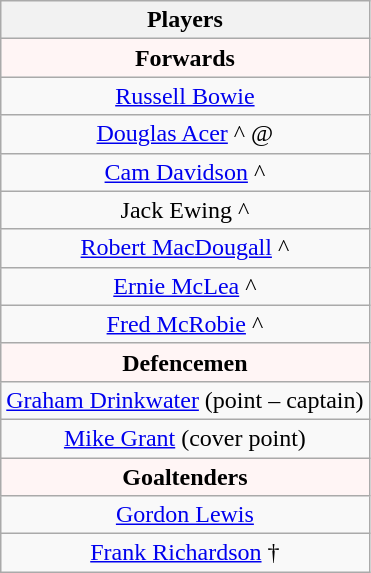<table class="wikitable" style="text-align:center;">
<tr>
<th>Players</th>
</tr>
<tr style="font-weight:bold; background-color:#FFF5F5;">
<td colspan="1" align="center"><strong>Forwards</strong></td>
</tr>
<tr>
<td><a href='#'>Russell Bowie</a></td>
</tr>
<tr>
<td><a href='#'>Douglas Acer</a> ^ @</td>
</tr>
<tr>
<td><a href='#'>Cam Davidson</a> ^</td>
</tr>
<tr>
<td>Jack Ewing ^</td>
</tr>
<tr>
<td><a href='#'>Robert MacDougall</a> ^</td>
</tr>
<tr>
<td><a href='#'>Ernie McLea</a> ^</td>
</tr>
<tr>
<td><a href='#'>Fred McRobie</a> ^</td>
</tr>
<tr style="font-weight:bold; background-color:#FFF5F5;">
<td colspan="1" align="center"><strong>Defencemen</strong></td>
</tr>
<tr>
<td><a href='#'>Graham Drinkwater</a> (point – captain)</td>
</tr>
<tr>
<td><a href='#'>Mike Grant</a> (cover point)</td>
</tr>
<tr style="font-weight:bold; background-color:#FFF5F5;">
<td colspan="1" align="center"><strong>Goaltenders</strong></td>
</tr>
<tr>
<td><a href='#'>Gordon Lewis</a></td>
</tr>
<tr>
<td><a href='#'>Frank Richardson</a> †</td>
</tr>
</table>
